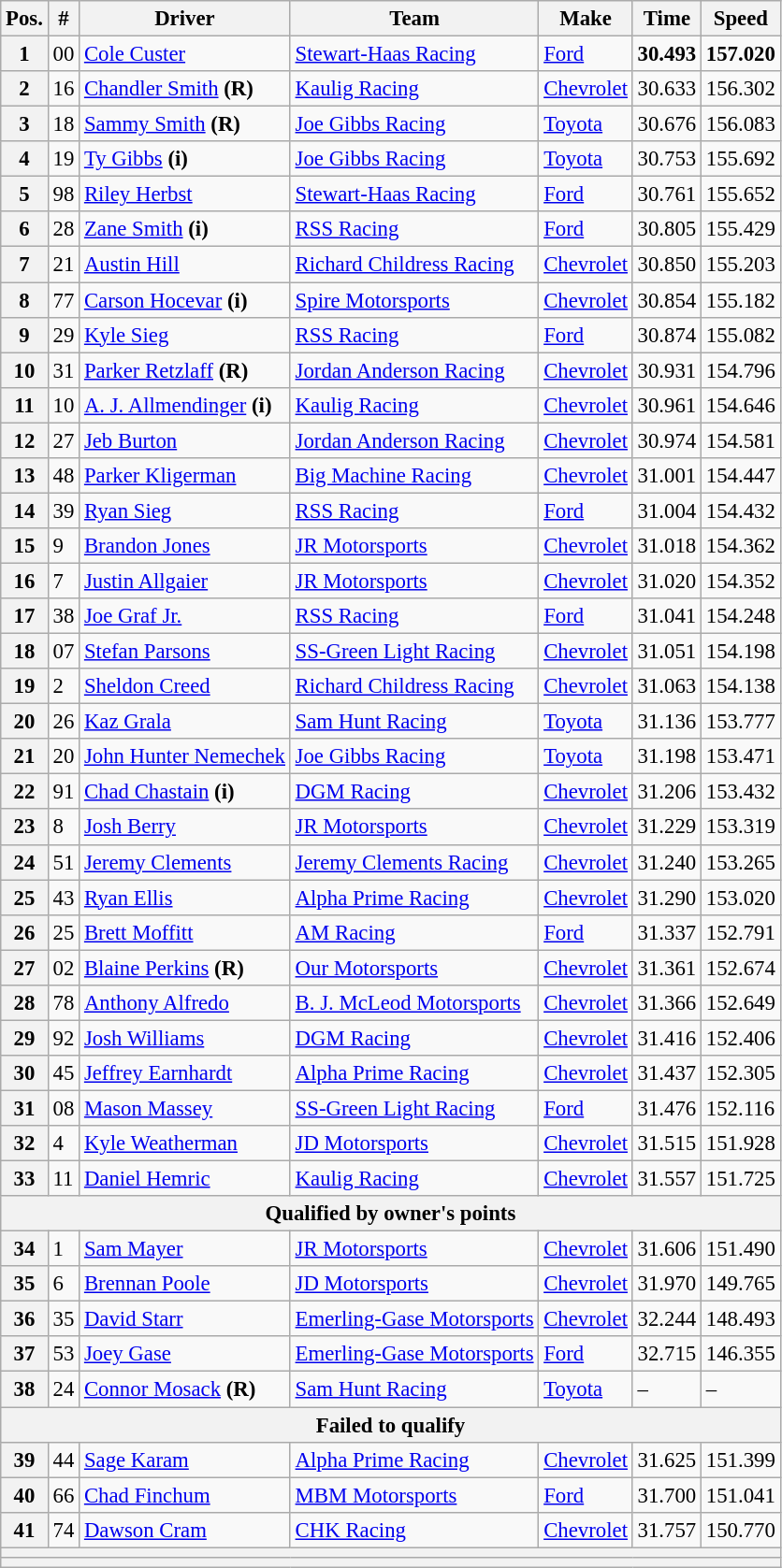<table class="wikitable" style="font-size:95%">
<tr>
<th>Pos.</th>
<th>#</th>
<th>Driver</th>
<th>Team</th>
<th>Make</th>
<th>Time</th>
<th>Speed</th>
</tr>
<tr>
<th>1</th>
<td>00</td>
<td><a href='#'>Cole Custer</a></td>
<td><a href='#'>Stewart-Haas Racing</a></td>
<td><a href='#'>Ford</a></td>
<td><strong>30.493</strong></td>
<td><strong>157.020</strong></td>
</tr>
<tr>
<th>2</th>
<td>16</td>
<td><a href='#'>Chandler Smith</a> <strong>(R)</strong></td>
<td><a href='#'>Kaulig Racing</a></td>
<td><a href='#'>Chevrolet</a></td>
<td>30.633</td>
<td>156.302</td>
</tr>
<tr>
<th>3</th>
<td>18</td>
<td><a href='#'>Sammy Smith</a> <strong>(R)</strong></td>
<td><a href='#'>Joe Gibbs Racing</a></td>
<td><a href='#'>Toyota</a></td>
<td>30.676</td>
<td>156.083</td>
</tr>
<tr>
<th>4</th>
<td>19</td>
<td><a href='#'>Ty Gibbs</a> <strong>(i)</strong></td>
<td><a href='#'>Joe Gibbs Racing</a></td>
<td><a href='#'>Toyota</a></td>
<td>30.753</td>
<td>155.692</td>
</tr>
<tr>
<th>5</th>
<td>98</td>
<td><a href='#'>Riley Herbst</a></td>
<td><a href='#'>Stewart-Haas Racing</a></td>
<td><a href='#'>Ford</a></td>
<td>30.761</td>
<td>155.652</td>
</tr>
<tr>
<th>6</th>
<td>28</td>
<td><a href='#'>Zane Smith</a> <strong>(i)</strong></td>
<td><a href='#'>RSS Racing</a></td>
<td><a href='#'>Ford</a></td>
<td>30.805</td>
<td>155.429</td>
</tr>
<tr>
<th>7</th>
<td>21</td>
<td><a href='#'>Austin Hill</a></td>
<td><a href='#'>Richard Childress Racing</a></td>
<td><a href='#'>Chevrolet</a></td>
<td>30.850</td>
<td>155.203</td>
</tr>
<tr>
<th>8</th>
<td>77</td>
<td><a href='#'>Carson Hocevar</a> <strong>(i)</strong></td>
<td><a href='#'>Spire Motorsports</a></td>
<td><a href='#'>Chevrolet</a></td>
<td>30.854</td>
<td>155.182</td>
</tr>
<tr>
<th>9</th>
<td>29</td>
<td><a href='#'>Kyle Sieg</a></td>
<td><a href='#'>RSS Racing</a></td>
<td><a href='#'>Ford</a></td>
<td>30.874</td>
<td>155.082</td>
</tr>
<tr>
<th>10</th>
<td>31</td>
<td><a href='#'>Parker Retzlaff</a> <strong>(R)</strong></td>
<td><a href='#'>Jordan Anderson Racing</a></td>
<td><a href='#'>Chevrolet</a></td>
<td>30.931</td>
<td>154.796</td>
</tr>
<tr>
<th>11</th>
<td>10</td>
<td><a href='#'>A. J. Allmendinger</a> <strong>(i)</strong></td>
<td><a href='#'>Kaulig Racing</a></td>
<td><a href='#'>Chevrolet</a></td>
<td>30.961</td>
<td>154.646</td>
</tr>
<tr>
<th>12</th>
<td>27</td>
<td><a href='#'>Jeb Burton</a></td>
<td><a href='#'>Jordan Anderson Racing</a></td>
<td><a href='#'>Chevrolet</a></td>
<td>30.974</td>
<td>154.581</td>
</tr>
<tr>
<th>13</th>
<td>48</td>
<td><a href='#'>Parker Kligerman</a></td>
<td><a href='#'>Big Machine Racing</a></td>
<td><a href='#'>Chevrolet</a></td>
<td>31.001</td>
<td>154.447</td>
</tr>
<tr>
<th>14</th>
<td>39</td>
<td><a href='#'>Ryan Sieg</a></td>
<td><a href='#'>RSS Racing</a></td>
<td><a href='#'>Ford</a></td>
<td>31.004</td>
<td>154.432</td>
</tr>
<tr>
<th>15</th>
<td>9</td>
<td><a href='#'>Brandon Jones</a></td>
<td><a href='#'>JR Motorsports</a></td>
<td><a href='#'>Chevrolet</a></td>
<td>31.018</td>
<td>154.362</td>
</tr>
<tr>
<th>16</th>
<td>7</td>
<td><a href='#'>Justin Allgaier</a></td>
<td><a href='#'>JR Motorsports</a></td>
<td><a href='#'>Chevrolet</a></td>
<td>31.020</td>
<td>154.352</td>
</tr>
<tr>
<th>17</th>
<td>38</td>
<td><a href='#'>Joe Graf Jr.</a></td>
<td><a href='#'>RSS Racing</a></td>
<td><a href='#'>Ford</a></td>
<td>31.041</td>
<td>154.248</td>
</tr>
<tr>
<th>18</th>
<td>07</td>
<td><a href='#'>Stefan Parsons</a></td>
<td><a href='#'>SS-Green Light Racing</a></td>
<td><a href='#'>Chevrolet</a></td>
<td>31.051</td>
<td>154.198</td>
</tr>
<tr>
<th>19</th>
<td>2</td>
<td><a href='#'>Sheldon Creed</a></td>
<td><a href='#'>Richard Childress Racing</a></td>
<td><a href='#'>Chevrolet</a></td>
<td>31.063</td>
<td>154.138</td>
</tr>
<tr>
<th>20</th>
<td>26</td>
<td><a href='#'>Kaz Grala</a></td>
<td><a href='#'>Sam Hunt Racing</a></td>
<td><a href='#'>Toyota</a></td>
<td>31.136</td>
<td>153.777</td>
</tr>
<tr>
<th>21</th>
<td>20</td>
<td><a href='#'>John Hunter Nemechek</a></td>
<td><a href='#'>Joe Gibbs Racing</a></td>
<td><a href='#'>Toyota</a></td>
<td>31.198</td>
<td>153.471</td>
</tr>
<tr>
<th>22</th>
<td>91</td>
<td><a href='#'>Chad Chastain</a> <strong>(i)</strong></td>
<td><a href='#'>DGM Racing</a></td>
<td><a href='#'>Chevrolet</a></td>
<td>31.206</td>
<td>153.432</td>
</tr>
<tr>
<th>23</th>
<td>8</td>
<td><a href='#'>Josh Berry</a></td>
<td><a href='#'>JR Motorsports</a></td>
<td><a href='#'>Chevrolet</a></td>
<td>31.229</td>
<td>153.319</td>
</tr>
<tr>
<th>24</th>
<td>51</td>
<td><a href='#'>Jeremy Clements</a></td>
<td><a href='#'>Jeremy Clements Racing</a></td>
<td><a href='#'>Chevrolet</a></td>
<td>31.240</td>
<td>153.265</td>
</tr>
<tr>
<th>25</th>
<td>43</td>
<td><a href='#'>Ryan Ellis</a></td>
<td><a href='#'>Alpha Prime Racing</a></td>
<td><a href='#'>Chevrolet</a></td>
<td>31.290</td>
<td>153.020</td>
</tr>
<tr>
<th>26</th>
<td>25</td>
<td><a href='#'>Brett Moffitt</a></td>
<td><a href='#'>AM Racing</a></td>
<td><a href='#'>Ford</a></td>
<td>31.337</td>
<td>152.791</td>
</tr>
<tr>
<th>27</th>
<td>02</td>
<td><a href='#'>Blaine Perkins</a> <strong>(R)</strong></td>
<td><a href='#'>Our Motorsports</a></td>
<td><a href='#'>Chevrolet</a></td>
<td>31.361</td>
<td>152.674</td>
</tr>
<tr>
<th>28</th>
<td>78</td>
<td><a href='#'>Anthony Alfredo</a></td>
<td><a href='#'>B. J. McLeod Motorsports</a></td>
<td><a href='#'>Chevrolet</a></td>
<td>31.366</td>
<td>152.649</td>
</tr>
<tr>
<th>29</th>
<td>92</td>
<td><a href='#'>Josh Williams</a></td>
<td><a href='#'>DGM Racing</a></td>
<td><a href='#'>Chevrolet</a></td>
<td>31.416</td>
<td>152.406</td>
</tr>
<tr>
<th>30</th>
<td>45</td>
<td><a href='#'>Jeffrey Earnhardt</a></td>
<td><a href='#'>Alpha Prime Racing</a></td>
<td><a href='#'>Chevrolet</a></td>
<td>31.437</td>
<td>152.305</td>
</tr>
<tr>
<th>31</th>
<td>08</td>
<td><a href='#'>Mason Massey</a></td>
<td><a href='#'>SS-Green Light Racing</a></td>
<td><a href='#'>Ford</a></td>
<td>31.476</td>
<td>152.116</td>
</tr>
<tr>
<th>32</th>
<td>4</td>
<td><a href='#'>Kyle Weatherman</a></td>
<td><a href='#'>JD Motorsports</a></td>
<td><a href='#'>Chevrolet</a></td>
<td>31.515</td>
<td>151.928</td>
</tr>
<tr>
<th>33</th>
<td>11</td>
<td><a href='#'>Daniel Hemric</a></td>
<td><a href='#'>Kaulig Racing</a></td>
<td><a href='#'>Chevrolet</a></td>
<td>31.557</td>
<td>151.725</td>
</tr>
<tr>
<th colspan="7">Qualified by owner's points</th>
</tr>
<tr>
<th>34</th>
<td>1</td>
<td><a href='#'>Sam Mayer</a></td>
<td><a href='#'>JR Motorsports</a></td>
<td><a href='#'>Chevrolet</a></td>
<td>31.606</td>
<td>151.490</td>
</tr>
<tr>
<th>35</th>
<td>6</td>
<td><a href='#'>Brennan Poole</a></td>
<td><a href='#'>JD Motorsports</a></td>
<td><a href='#'>Chevrolet</a></td>
<td>31.970</td>
<td>149.765</td>
</tr>
<tr>
<th>36</th>
<td>35</td>
<td><a href='#'>David Starr</a></td>
<td><a href='#'>Emerling-Gase Motorsports</a></td>
<td><a href='#'>Chevrolet</a></td>
<td>32.244</td>
<td>148.493</td>
</tr>
<tr>
<th>37</th>
<td>53</td>
<td><a href='#'>Joey Gase</a></td>
<td><a href='#'>Emerling-Gase Motorsports</a></td>
<td><a href='#'>Ford</a></td>
<td>32.715</td>
<td>146.355</td>
</tr>
<tr>
<th>38</th>
<td>24</td>
<td><a href='#'>Connor Mosack</a> <strong>(R)</strong></td>
<td><a href='#'>Sam Hunt Racing</a></td>
<td><a href='#'>Toyota</a></td>
<td>–</td>
<td>–</td>
</tr>
<tr>
<th colspan="7">Failed to qualify</th>
</tr>
<tr>
<th>39</th>
<td>44</td>
<td><a href='#'>Sage Karam</a></td>
<td><a href='#'>Alpha Prime Racing</a></td>
<td><a href='#'>Chevrolet</a></td>
<td>31.625</td>
<td>151.399</td>
</tr>
<tr>
<th>40</th>
<td>66</td>
<td><a href='#'>Chad Finchum</a></td>
<td><a href='#'>MBM Motorsports</a></td>
<td><a href='#'>Ford</a></td>
<td>31.700</td>
<td>151.041</td>
</tr>
<tr>
<th>41</th>
<td>74</td>
<td><a href='#'>Dawson Cram</a></td>
<td><a href='#'>CHK Racing</a></td>
<td><a href='#'>Chevrolet</a></td>
<td>31.757</td>
<td>150.770</td>
</tr>
<tr>
<th colspan="7"></th>
</tr>
<tr>
<th colspan="7"></th>
</tr>
</table>
